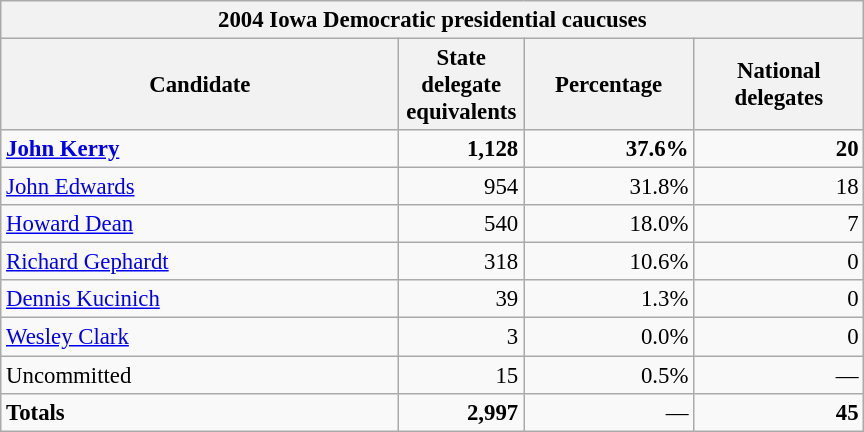<table class="wikitable" style="font-size:95%;">
<tr>
<th colspan="4">2004 Iowa Democratic presidential caucuses</th>
</tr>
<tr>
<th style="width: 17em">Candidate</th>
<th style="width: 5em">State delegate equivalents</th>
<th style="width: 7em">Percentage</th>
<th style="width: 7em">National delegates</th>
</tr>
<tr>
<td><strong><a href='#'>John Kerry</a></strong></td>
<td align="right"><strong>1,128</strong></td>
<td align="right"><strong>37.6%</strong></td>
<td align="right"><strong>20</strong></td>
</tr>
<tr>
<td><a href='#'>John Edwards</a></td>
<td align="right">954</td>
<td align="right">31.8%</td>
<td align="right">18</td>
</tr>
<tr>
<td><a href='#'>Howard Dean</a></td>
<td align="right">540</td>
<td align="right">18.0%</td>
<td align="right">7</td>
</tr>
<tr>
<td><a href='#'>Richard Gephardt</a></td>
<td align="right">318</td>
<td align="right">10.6%</td>
<td align="right">0</td>
</tr>
<tr>
<td><a href='#'>Dennis Kucinich</a></td>
<td align="right">39</td>
<td align="right">1.3%</td>
<td align="right">0</td>
</tr>
<tr>
<td><a href='#'>Wesley Clark</a></td>
<td align="right">3</td>
<td align="right">0.0%</td>
<td align="right">0</td>
</tr>
<tr>
<td>Uncommitted</td>
<td align="right">15</td>
<td align="right">0.5%</td>
<td align="right">—</td>
</tr>
<tr>
<td><strong>Totals</strong></td>
<td align="right"><strong>2,997</strong></td>
<td align="right">—</td>
<td align="right"><strong>45</strong></td>
</tr>
</table>
